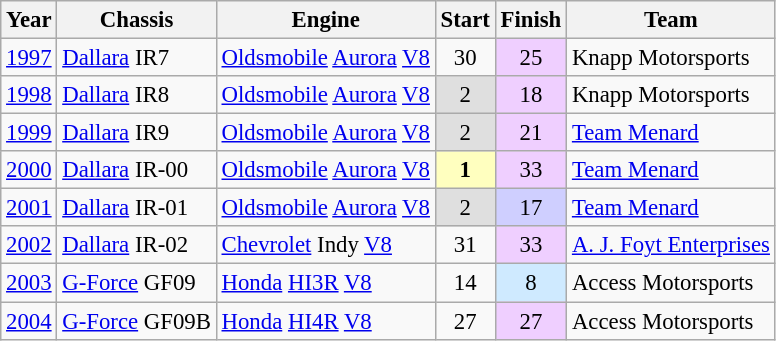<table class="wikitable" style="font-size: 95%;">
<tr>
<th>Year</th>
<th>Chassis</th>
<th>Engine</th>
<th>Start</th>
<th>Finish</th>
<th>Team</th>
</tr>
<tr>
<td><a href='#'>1997</a></td>
<td><a href='#'>Dallara</a> IR7</td>
<td><a href='#'>Oldsmobile</a> <a href='#'>Aurora</a> <a href='#'>V8</a></td>
<td align=center>30</td>
<td style="background:#EFCFFF;" align=center>25</td>
<td>Knapp Motorsports</td>
</tr>
<tr>
<td><a href='#'>1998</a></td>
<td><a href='#'>Dallara</a> IR8</td>
<td><a href='#'>Oldsmobile</a> <a href='#'>Aurora</a> <a href='#'>V8</a></td>
<td align=center style="background:#DFDFDF;">2</td>
<td style="background:#EFCFFF;" align=center>18</td>
<td>Knapp Motorsports</td>
</tr>
<tr>
<td><a href='#'>1999</a></td>
<td><a href='#'>Dallara</a> IR9</td>
<td><a href='#'>Oldsmobile</a> <a href='#'>Aurora</a> <a href='#'>V8</a></td>
<td align=center style="background:#DFDFDF;">2</td>
<td style="background:#EFCFFF;" align=center>21</td>
<td><a href='#'>Team Menard</a></td>
</tr>
<tr>
<td><a href='#'>2000</a></td>
<td><a href='#'>Dallara</a> IR-00</td>
<td><a href='#'>Oldsmobile</a> <a href='#'>Aurora</a> <a href='#'>V8</a></td>
<td style="background:#FFFFBF;" align=center><strong>1</strong></td>
<td style="background:#EFCFFF;" align=center>33</td>
<td><a href='#'>Team Menard</a></td>
</tr>
<tr>
<td><a href='#'>2001</a></td>
<td><a href='#'>Dallara</a> IR-01</td>
<td><a href='#'>Oldsmobile</a> <a href='#'>Aurora</a> <a href='#'>V8</a></td>
<td align=center style="background:#DFDFDF;">2</td>
<td style="background:#CFCFFF;" align=center>17</td>
<td><a href='#'>Team Menard</a></td>
</tr>
<tr>
<td><a href='#'>2002</a></td>
<td><a href='#'>Dallara</a> IR-02</td>
<td><a href='#'>Chevrolet</a> Indy <a href='#'>V8</a></td>
<td align=center>31</td>
<td style="background:#EFCFFF;" align=center>33</td>
<td><a href='#'>A. J. Foyt Enterprises</a></td>
</tr>
<tr>
<td><a href='#'>2003</a></td>
<td><a href='#'>G-Force</a> GF09</td>
<td><a href='#'>Honda</a> <a href='#'>HI3R</a> <a href='#'>V8</a></td>
<td align=center>14</td>
<td style="background:#CFEAFF;" align=center>8</td>
<td>Access Motorsports</td>
</tr>
<tr>
<td><a href='#'>2004</a></td>
<td><a href='#'>G-Force</a> GF09B</td>
<td><a href='#'>Honda</a> <a href='#'>HI4R</a> <a href='#'>V8</a></td>
<td align=center>27</td>
<td style="background:#EFCFFF;" align=center>27</td>
<td>Access Motorsports</td>
</tr>
</table>
